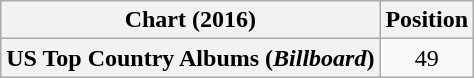<table class="wikitable plainrowheaders" style="text-align:center">
<tr>
<th scope="col">Chart (2016)</th>
<th scope="col">Position</th>
</tr>
<tr>
<th scope="row">US Top Country Albums (<em>Billboard</em>)</th>
<td>49</td>
</tr>
</table>
